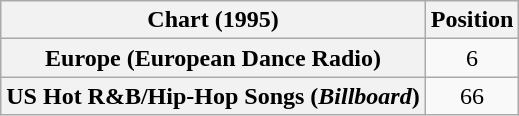<table class="wikitable plainrowheaders" style="text-align:center">
<tr>
<th scope="col">Chart (1995)</th>
<th scope="col">Position</th>
</tr>
<tr>
<th scope="row">Europe (European Dance Radio)</th>
<td>6</td>
</tr>
<tr>
<th scope="row">US Hot R&B/Hip-Hop Songs (<em>Billboard</em>)</th>
<td>66</td>
</tr>
</table>
